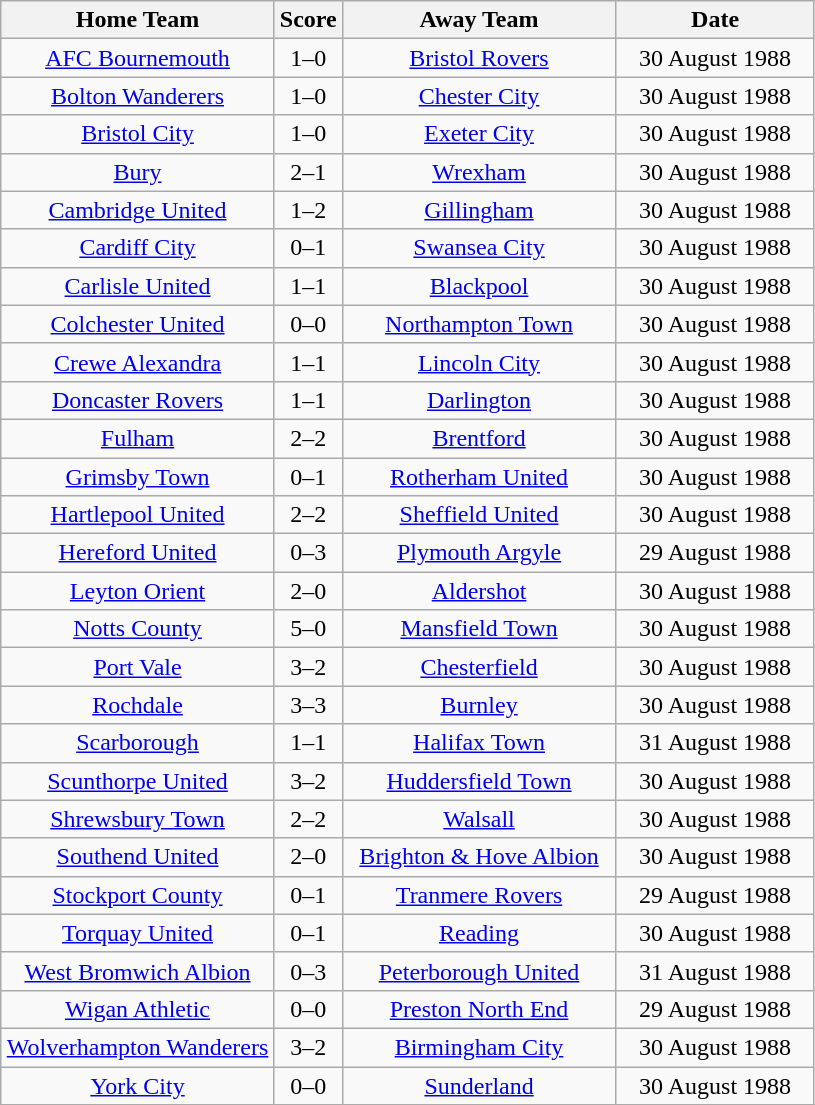<table class="wikitable" style="text-align:center;">
<tr>
<th width=175>Home Team</th>
<th width=20>Score</th>
<th width=175>Away Team</th>
<th width=125>Date</th>
</tr>
<tr>
<td><a href='#'>AFC Bournemouth</a></td>
<td>1–0</td>
<td><a href='#'>Bristol Rovers</a></td>
<td>30 August 1988</td>
</tr>
<tr>
<td><a href='#'>Bolton Wanderers</a></td>
<td>1–0</td>
<td><a href='#'>Chester City</a></td>
<td>30 August 1988</td>
</tr>
<tr>
<td><a href='#'>Bristol City</a></td>
<td>1–0</td>
<td><a href='#'>Exeter City</a></td>
<td>30 August 1988</td>
</tr>
<tr>
<td><a href='#'>Bury</a></td>
<td>2–1</td>
<td><a href='#'>Wrexham</a></td>
<td>30 August 1988</td>
</tr>
<tr>
<td><a href='#'>Cambridge United</a></td>
<td>1–2</td>
<td><a href='#'>Gillingham</a></td>
<td>30 August 1988</td>
</tr>
<tr>
<td><a href='#'>Cardiff City</a></td>
<td>0–1</td>
<td><a href='#'>Swansea City</a></td>
<td>30 August 1988</td>
</tr>
<tr>
<td><a href='#'>Carlisle United</a></td>
<td>1–1</td>
<td><a href='#'>Blackpool</a></td>
<td>30 August 1988</td>
</tr>
<tr>
<td><a href='#'>Colchester United</a></td>
<td>0–0</td>
<td><a href='#'>Northampton Town</a></td>
<td>30 August 1988</td>
</tr>
<tr>
<td><a href='#'>Crewe Alexandra</a></td>
<td>1–1</td>
<td><a href='#'>Lincoln City</a></td>
<td>30 August 1988</td>
</tr>
<tr>
<td><a href='#'>Doncaster Rovers</a></td>
<td>1–1</td>
<td><a href='#'>Darlington</a></td>
<td>30 August 1988</td>
</tr>
<tr>
<td><a href='#'>Fulham</a></td>
<td>2–2</td>
<td><a href='#'>Brentford</a></td>
<td>30 August 1988</td>
</tr>
<tr>
<td><a href='#'>Grimsby Town</a></td>
<td>0–1</td>
<td><a href='#'>Rotherham United</a></td>
<td>30 August 1988</td>
</tr>
<tr>
<td><a href='#'>Hartlepool United</a></td>
<td>2–2</td>
<td><a href='#'>Sheffield United</a></td>
<td>30 August 1988</td>
</tr>
<tr>
<td><a href='#'>Hereford United</a></td>
<td>0–3</td>
<td><a href='#'>Plymouth Argyle</a></td>
<td>29 August 1988</td>
</tr>
<tr>
<td><a href='#'>Leyton Orient</a></td>
<td>2–0</td>
<td><a href='#'>Aldershot</a></td>
<td>30 August 1988</td>
</tr>
<tr>
<td><a href='#'>Notts County</a></td>
<td>5–0</td>
<td><a href='#'>Mansfield Town</a></td>
<td>30 August 1988</td>
</tr>
<tr>
<td><a href='#'>Port Vale</a></td>
<td>3–2</td>
<td><a href='#'>Chesterfield</a></td>
<td>30 August 1988</td>
</tr>
<tr>
<td><a href='#'>Rochdale</a></td>
<td>3–3</td>
<td><a href='#'>Burnley</a></td>
<td>30 August 1988</td>
</tr>
<tr>
<td><a href='#'>Scarborough</a></td>
<td>1–1</td>
<td><a href='#'>Halifax Town</a></td>
<td>31 August 1988</td>
</tr>
<tr>
<td><a href='#'>Scunthorpe United</a></td>
<td>3–2</td>
<td><a href='#'>Huddersfield Town</a></td>
<td>30 August 1988</td>
</tr>
<tr>
<td><a href='#'>Shrewsbury Town</a></td>
<td>2–2</td>
<td><a href='#'>Walsall</a></td>
<td>30 August 1988</td>
</tr>
<tr>
<td><a href='#'>Southend United</a></td>
<td>2–0</td>
<td><a href='#'>Brighton & Hove Albion</a></td>
<td>30 August 1988</td>
</tr>
<tr>
<td><a href='#'>Stockport County</a></td>
<td>0–1</td>
<td><a href='#'>Tranmere Rovers</a></td>
<td>29 August 1988</td>
</tr>
<tr>
<td><a href='#'>Torquay United</a></td>
<td>0–1</td>
<td><a href='#'>Reading</a></td>
<td>30 August 1988</td>
</tr>
<tr>
<td><a href='#'>West Bromwich Albion</a></td>
<td>0–3</td>
<td><a href='#'>Peterborough United</a></td>
<td>31 August 1988</td>
</tr>
<tr>
<td><a href='#'>Wigan Athletic</a></td>
<td>0–0</td>
<td><a href='#'>Preston North End</a></td>
<td>29 August 1988</td>
</tr>
<tr>
<td><a href='#'>Wolverhampton Wanderers</a></td>
<td>3–2</td>
<td><a href='#'>Birmingham City</a></td>
<td>30 August 1988</td>
</tr>
<tr>
<td><a href='#'>York City</a></td>
<td>0–0</td>
<td><a href='#'>Sunderland</a></td>
<td>30 August 1988</td>
</tr>
<tr>
</tr>
</table>
